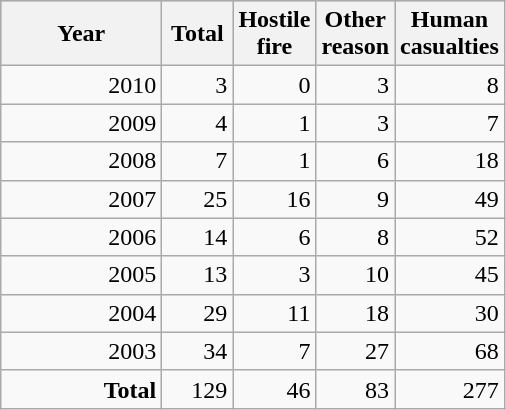<table class="wikitable" style="text-align:right;">
<tr style="background:#c9c9c9;">
<th style="width: 100px">Year</th>
<th style="width: 40px">Total</th>
<th style="width: 40px">Hostile fire</th>
<th style="width: 40px">Other reason</th>
<th style="width: 40px">Human casualties</th>
</tr>
<tr>
<td>2010</td>
<td>3</td>
<td>0</td>
<td>3</td>
<td>8</td>
</tr>
<tr>
<td>2009</td>
<td>4</td>
<td>1</td>
<td>3</td>
<td>7</td>
</tr>
<tr>
<td>2008</td>
<td>7</td>
<td>1</td>
<td>6</td>
<td>18</td>
</tr>
<tr>
<td>2007</td>
<td>25</td>
<td>16</td>
<td>9</td>
<td>49</td>
</tr>
<tr>
<td>2006</td>
<td>14</td>
<td>6</td>
<td>8</td>
<td>52</td>
</tr>
<tr>
<td>2005</td>
<td>13</td>
<td>3</td>
<td>10</td>
<td>45</td>
</tr>
<tr>
<td>2004</td>
<td>29</td>
<td>11</td>
<td>18</td>
<td>30</td>
</tr>
<tr>
<td>2003</td>
<td>34</td>
<td>7</td>
<td>27</td>
<td>68</td>
</tr>
<tr>
<td><strong>Total</strong></td>
<td>129</td>
<td>46</td>
<td>83</td>
<td>277</td>
</tr>
</table>
